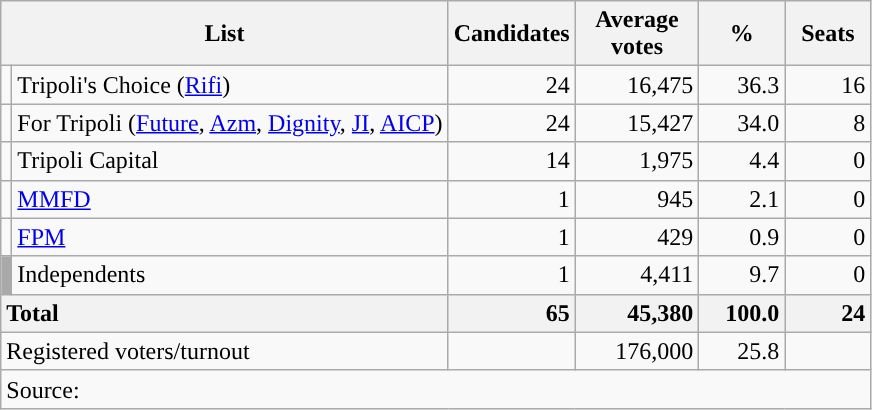<table class="wikitable sortable" style="text-align:right">
<tr>
<th colspan="2" scope="col">List</th>
<th>Candidates</th>
<th scope="col">Average votes</th>
<th scope="col">%</th>
<th scope="col">Seats</th>
</tr>
<tr>
<td rowspan="1" style="background-color:"></td>
<td style="text-align:left;">Tripoli's Choice (<a href='#'>Rifi</a>)</td>
<td>24</td>
<td>16,475</td>
<td>36.3</td>
<td>16</td>
</tr>
<tr>
<td rowspan="1" style="background-color:"></td>
<td style="text-align:left;">For Tripoli (<a href='#'>Future</a>, <a href='#'>Azm</a>, <a href='#'>Dignity</a>, <a href='#'>JI</a>, <a href='#'>AICP</a>)</td>
<td>24</td>
<td>15,427</td>
<td>34.0</td>
<td>8</td>
</tr>
<tr>
<td rowspan="1" style="background-color:"></td>
<td style="text-align:left;">Tripoli Capital</td>
<td>14</td>
<td>1,975</td>
<td>4.4</td>
<td>0</td>
</tr>
<tr>
<td rowspan="1" style="background-color:"></td>
<td style="text-align:left;"><a href='#'>MMFD</a></td>
<td>1</td>
<td>945</td>
<td>2.1</td>
<td>0</td>
</tr>
<tr>
<td rowspan="1" style="background-color:"></td>
<td style="text-align:left;"><a href='#'>FPM</a></td>
<td>1</td>
<td>429</td>
<td>0.9</td>
<td>0</td>
</tr>
<tr>
<td rowspan="1" style="background-color:darkgrey"></td>
<td style="text-align:left;">Independents</td>
<td>1</td>
<td>4,411</td>
<td>9.7</td>
<td>0</td>
</tr>
<tr>
<th colspan="2" style="text-align:left;width:200px">Total</th>
<th style="text-align:right;width:50px">65</th>
<th style="text-align:right;width:75px">45,380</th>
<th style="text-align:right;width:50px">100.0</th>
<th style="text-align:right;width:50px">24</th>
</tr>
<tr>
<td colspan="2" style="text-align:left;width:200px">Registered voters/turnout</td>
<td></td>
<td style="text-align:right;width:75px">176,000</td>
<td style="text-align:right;width:50px">25.8</td>
<td style="text-align:right;width:50px"></td>
</tr>
<tr>
<td colspan="6" style="text-align:left;">Source: </td>
</tr>
</table>
